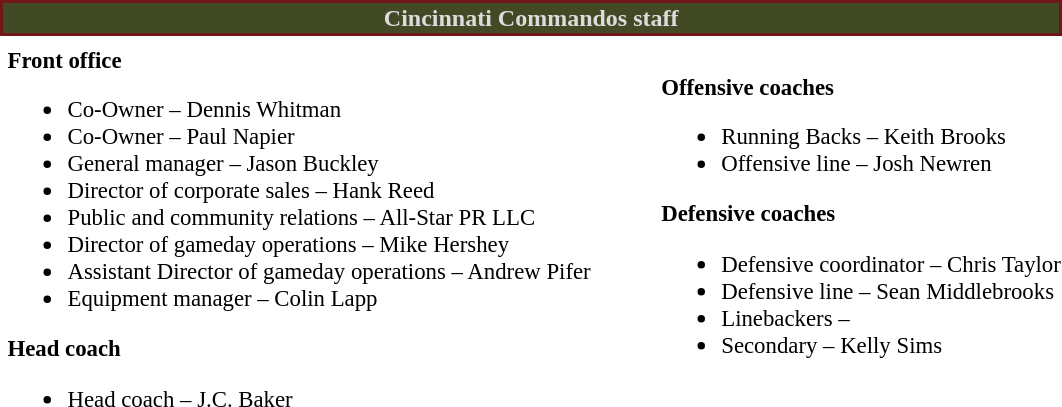<table class="toccolours" style="text-align: left;">
<tr>
<th colspan="7" style="background:#424A25; color:#DCDCDC; text-align: center; border:2px solid #711719;"><strong>Cincinnati Commandos staff</strong></th>
</tr>
<tr>
<td colspan=7 align="right"></td>
</tr>
<tr>
<td valign="top"></td>
<td style="font-size: 95%;" valign="top"><strong>Front office</strong><br><ul><li>Co-Owner – Dennis Whitman</li><li>Co-Owner – Paul Napier</li><li>General manager – Jason Buckley</li><li>Director of corporate sales – Hank Reed</li><li>Public and community relations – All-Star PR LLC</li><li>Director of gameday operations – Mike Hershey</li><li>Assistant Director of gameday operations – Andrew Pifer</li><li>Equipment manager – Colin Lapp</li></ul><strong>Head coach</strong><ul><li>Head coach – J.C. Baker</li></ul></td>
<td width="35"> </td>
<td valign="top"></td>
<td style="font-size: 95%;" valign="top"><br><strong>Offensive coaches</strong><ul><li>Running Backs – Keith Brooks</li><li>Offensive line – Josh Newren</li></ul><strong>Defensive coaches</strong><ul><li>Defensive coordinator – Chris Taylor</li><li>Defensive line – Sean Middlebrooks</li><li>Linebackers –</li><li>Secondary – Kelly Sims</li></ul></td>
</tr>
</table>
